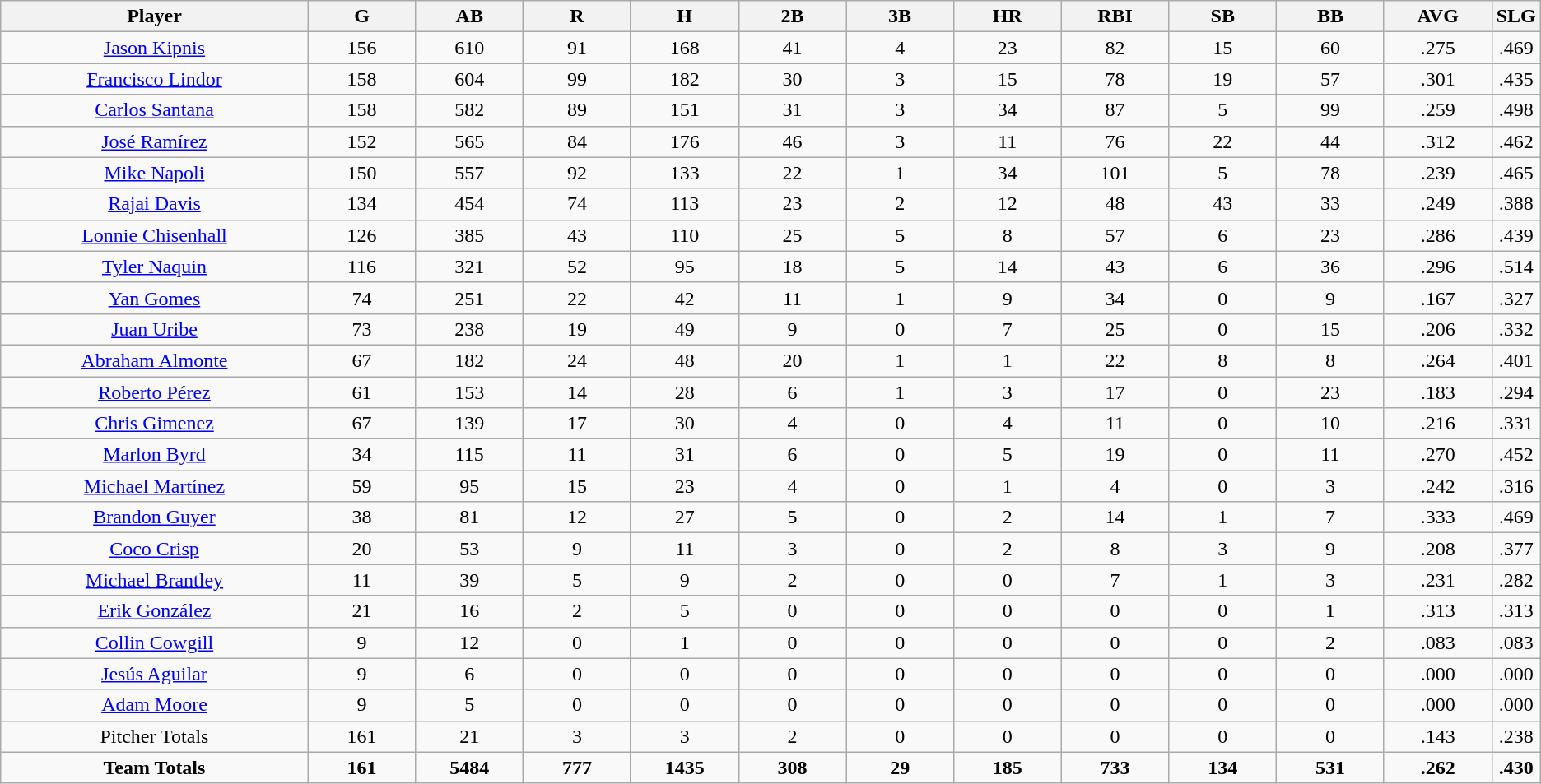<table class=wikitable style="text-align:center">
<tr>
<th bgcolor=#DDDDFF; width="20%">Player</th>
<th bgcolor=#DDDDFF; width="7%">G</th>
<th bgcolor=#DDDDFF; width="7%">AB</th>
<th bgcolor=#DDDDFF; width="7%">R</th>
<th bgcolor=#DDDDFF; width="7%">H</th>
<th bgcolor=#DDDDFF; width="7%">2B</th>
<th bgcolor=#DDDDFF; width="7%">3B</th>
<th bgcolor=#DDDDFF; width="7%">HR</th>
<th bgcolor=#DDDDFF; width="7%">RBI</th>
<th bgcolor=#DDDDFF; width="7%">SB</th>
<th bgcolor=#DDDDFF; width="7%">BB</th>
<th bgcolor=#DDDDFF; width="7%">AVG</th>
<th bgcolor=#DDDDFF; width="7%">SLG</th>
</tr>
<tr>
<td><a href='#'>Jason Kipnis</a></td>
<td>156</td>
<td>610</td>
<td>91</td>
<td>168</td>
<td>41</td>
<td>4</td>
<td>23</td>
<td>82</td>
<td>15</td>
<td>60</td>
<td>.275</td>
<td>.469</td>
</tr>
<tr>
<td><a href='#'>Francisco Lindor</a></td>
<td>158</td>
<td>604</td>
<td>99</td>
<td>182</td>
<td>30</td>
<td>3</td>
<td>15</td>
<td>78</td>
<td>19</td>
<td>57</td>
<td>.301</td>
<td>.435</td>
</tr>
<tr>
<td><a href='#'>Carlos Santana</a></td>
<td>158</td>
<td>582</td>
<td>89</td>
<td>151</td>
<td>31</td>
<td>3</td>
<td>34</td>
<td>87</td>
<td>5</td>
<td>99</td>
<td>.259</td>
<td>.498</td>
</tr>
<tr>
<td><a href='#'>José Ramírez</a></td>
<td>152</td>
<td>565</td>
<td>84</td>
<td>176</td>
<td>46</td>
<td>3</td>
<td>11</td>
<td>76</td>
<td>22</td>
<td>44</td>
<td>.312</td>
<td>.462</td>
</tr>
<tr>
<td><a href='#'>Mike Napoli</a></td>
<td>150</td>
<td>557</td>
<td>92</td>
<td>133</td>
<td>22</td>
<td>1</td>
<td>34</td>
<td>101</td>
<td>5</td>
<td>78</td>
<td>.239</td>
<td>.465</td>
</tr>
<tr>
<td><a href='#'>Rajai Davis</a></td>
<td>134</td>
<td>454</td>
<td>74</td>
<td>113</td>
<td>23</td>
<td>2</td>
<td>12</td>
<td>48</td>
<td>43</td>
<td>33</td>
<td>.249</td>
<td>.388</td>
</tr>
<tr>
<td><a href='#'>Lonnie Chisenhall</a></td>
<td>126</td>
<td>385</td>
<td>43</td>
<td>110</td>
<td>25</td>
<td>5</td>
<td>8</td>
<td>57</td>
<td>6</td>
<td>23</td>
<td>.286</td>
<td>.439</td>
</tr>
<tr>
<td><a href='#'>Tyler Naquin</a></td>
<td>116</td>
<td>321</td>
<td>52</td>
<td>95</td>
<td>18</td>
<td>5</td>
<td>14</td>
<td>43</td>
<td>6</td>
<td>36</td>
<td>.296</td>
<td>.514</td>
</tr>
<tr>
<td><a href='#'>Yan Gomes</a></td>
<td>74</td>
<td>251</td>
<td>22</td>
<td>42</td>
<td>11</td>
<td>1</td>
<td>9</td>
<td>34</td>
<td>0</td>
<td>9</td>
<td>.167</td>
<td>.327</td>
</tr>
<tr>
<td><a href='#'>Juan Uribe</a></td>
<td>73</td>
<td>238</td>
<td>19</td>
<td>49</td>
<td>9</td>
<td>0</td>
<td>7</td>
<td>25</td>
<td>0</td>
<td>15</td>
<td>.206</td>
<td>.332</td>
</tr>
<tr>
<td><a href='#'>Abraham Almonte</a></td>
<td>67</td>
<td>182</td>
<td>24</td>
<td>48</td>
<td>20</td>
<td>1</td>
<td>1</td>
<td>22</td>
<td>8</td>
<td>8</td>
<td>.264</td>
<td>.401</td>
</tr>
<tr>
<td><a href='#'>Roberto Pérez</a></td>
<td>61</td>
<td>153</td>
<td>14</td>
<td>28</td>
<td>6</td>
<td>1</td>
<td>3</td>
<td>17</td>
<td>0</td>
<td>23</td>
<td>.183</td>
<td>.294</td>
</tr>
<tr>
<td><a href='#'>Chris Gimenez</a></td>
<td>67</td>
<td>139</td>
<td>17</td>
<td>30</td>
<td>4</td>
<td>0</td>
<td>4</td>
<td>11</td>
<td>0</td>
<td>10</td>
<td>.216</td>
<td>.331</td>
</tr>
<tr>
<td><a href='#'>Marlon Byrd</a></td>
<td>34</td>
<td>115</td>
<td>11</td>
<td>31</td>
<td>6</td>
<td>0</td>
<td>5</td>
<td>19</td>
<td>0</td>
<td>11</td>
<td>.270</td>
<td>.452</td>
</tr>
<tr>
<td><a href='#'>Michael Martínez</a></td>
<td>59</td>
<td>95</td>
<td>15</td>
<td>23</td>
<td>4</td>
<td>0</td>
<td>1</td>
<td>4</td>
<td>0</td>
<td>3</td>
<td>.242</td>
<td>.316</td>
</tr>
<tr>
<td><a href='#'>Brandon Guyer</a></td>
<td>38</td>
<td>81</td>
<td>12</td>
<td>27</td>
<td>5</td>
<td>0</td>
<td>2</td>
<td>14</td>
<td>1</td>
<td>7</td>
<td>.333</td>
<td>.469</td>
</tr>
<tr>
<td><a href='#'>Coco Crisp</a></td>
<td>20</td>
<td>53</td>
<td>9</td>
<td>11</td>
<td>3</td>
<td>0</td>
<td>2</td>
<td>8</td>
<td>3</td>
<td>9</td>
<td>.208</td>
<td>.377</td>
</tr>
<tr>
<td><a href='#'>Michael Brantley</a></td>
<td>11</td>
<td>39</td>
<td>5</td>
<td>9</td>
<td>2</td>
<td>0</td>
<td>0</td>
<td>7</td>
<td>1</td>
<td>3</td>
<td>.231</td>
<td>.282</td>
</tr>
<tr>
<td><a href='#'>Erik González</a></td>
<td>21</td>
<td>16</td>
<td>2</td>
<td>5</td>
<td>0</td>
<td>0</td>
<td>0</td>
<td>0</td>
<td>0</td>
<td>1</td>
<td>.313</td>
<td>.313</td>
</tr>
<tr>
<td><a href='#'>Collin Cowgill</a></td>
<td>9</td>
<td>12</td>
<td>0</td>
<td>1</td>
<td>0</td>
<td>0</td>
<td>0</td>
<td>0</td>
<td>0</td>
<td>2</td>
<td>.083</td>
<td>.083</td>
</tr>
<tr>
<td><a href='#'>Jesús Aguilar</a></td>
<td>9</td>
<td>6</td>
<td>0</td>
<td>0</td>
<td>0</td>
<td>0</td>
<td>0</td>
<td>0</td>
<td>0</td>
<td>0</td>
<td>.000</td>
<td>.000</td>
</tr>
<tr>
<td><a href='#'>Adam Moore</a></td>
<td>9</td>
<td>5</td>
<td>0</td>
<td>0</td>
<td>0</td>
<td>0</td>
<td>0</td>
<td>0</td>
<td>0</td>
<td>0</td>
<td>.000</td>
<td>.000</td>
</tr>
<tr>
<td>Pitcher Totals</td>
<td>161</td>
<td>21</td>
<td>3</td>
<td>3</td>
<td>2</td>
<td>0</td>
<td>0</td>
<td>0</td>
<td>0</td>
<td>0</td>
<td>.143</td>
<td>.238</td>
</tr>
<tr>
<td><strong>Team Totals</strong></td>
<td><strong>161</strong></td>
<td><strong>5484</strong></td>
<td><strong>777</strong></td>
<td><strong>1435</strong></td>
<td><strong>308</strong></td>
<td><strong>29</strong></td>
<td><strong>185</strong></td>
<td><strong>733</strong></td>
<td><strong>134</strong></td>
<td><strong>531</strong></td>
<td><strong>.262</strong></td>
<td><strong>.430</strong></td>
</tr>
</table>
